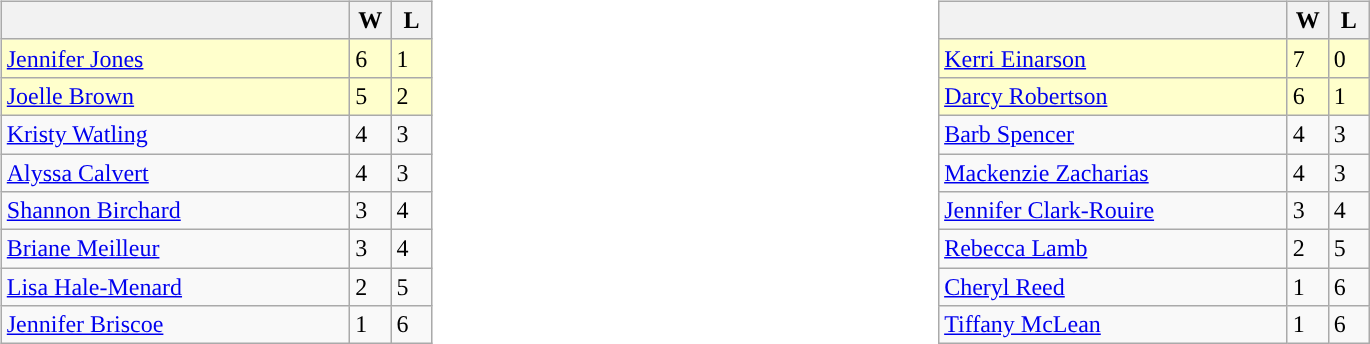<table table>
<tr>
<td valign=top width=10%><br><table class=wikitable>
<tr>
<th width=225></th>
<th width=20>W</th>
<th width=20>L</th>
</tr>
<tr style="background:#ffffcc;">
<td><a href='#'>Jennifer Jones</a></td>
<td>6</td>
<td>1</td>
</tr>
<tr style="background:#ffffcc;">
<td><a href='#'>Joelle Brown</a></td>
<td>5</td>
<td>2</td>
</tr>
<tr>
<td><a href='#'>Kristy Watling</a></td>
<td>4</td>
<td>3</td>
</tr>
<tr>
<td><a href='#'>Alyssa Calvert</a></td>
<td>4</td>
<td>3</td>
</tr>
<tr>
<td><a href='#'>Shannon Birchard</a></td>
<td>3</td>
<td>4</td>
</tr>
<tr>
<td><a href='#'>Briane Meilleur</a></td>
<td>3</td>
<td>4</td>
</tr>
<tr>
<td><a href='#'>Lisa Hale-Menard</a></td>
<td>2</td>
<td>5</td>
</tr>
<tr>
<td><a href='#'>Jennifer Briscoe</a></td>
<td>1</td>
<td>6</td>
</tr>
</table>
</td>
<td valign=top width=10%><br><table class=wikitable>
<tr>
<th width=225></th>
<th width=20>W</th>
<th width=20>L</th>
</tr>
<tr bgcolor=#ffffcc>
<td><a href='#'>Kerri Einarson</a></td>
<td>7</td>
<td>0</td>
</tr>
<tr bgcolor=#ffffcc>
<td><a href='#'>Darcy Robertson</a></td>
<td>6</td>
<td>1</td>
</tr>
<tr>
<td><a href='#'>Barb Spencer</a></td>
<td>4</td>
<td>3</td>
</tr>
<tr>
<td><a href='#'>Mackenzie Zacharias</a></td>
<td>4</td>
<td>3</td>
</tr>
<tr>
<td><a href='#'>Jennifer Clark-Rouire</a></td>
<td>3</td>
<td>4</td>
</tr>
<tr>
<td><a href='#'>Rebecca Lamb</a></td>
<td>2</td>
<td>5</td>
</tr>
<tr>
<td><a href='#'>Cheryl Reed</a></td>
<td>1</td>
<td>6</td>
</tr>
<tr>
<td><a href='#'>Tiffany McLean</a></td>
<td>1</td>
<td>6</td>
</tr>
</table>
</td>
</tr>
</table>
